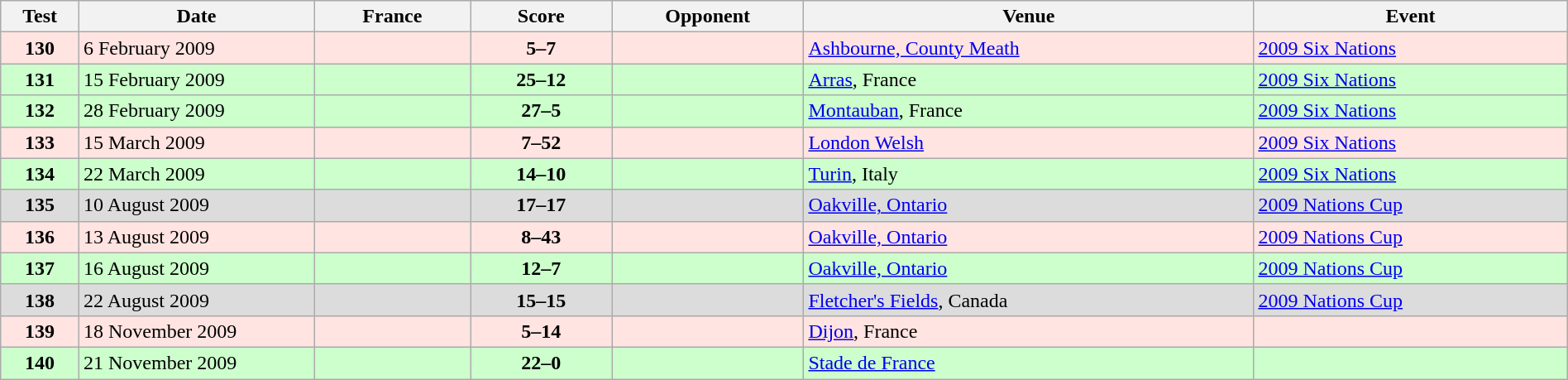<table class="wikitable sortable" style="width:100%">
<tr>
<th style="width:5%">Test</th>
<th style="width:15%">Date</th>
<th style="width:10%">France</th>
<th style="width:9%">Score</th>
<th>Opponent</th>
<th>Venue</th>
<th>Event</th>
</tr>
<tr bgcolor=FFE4E1>
<td align=center><strong>130</strong></td>
<td>6 February 2009</td>
<td></td>
<td align="center"><strong>5–7</strong></td>
<td></td>
<td><a href='#'>Ashbourne, County Meath</a></td>
<td><a href='#'>2009 Six Nations</a></td>
</tr>
<tr bgcolor=#ccffcc>
<td align=center><strong>131</strong></td>
<td>15 February 2009</td>
<td></td>
<td align="center"><strong>25–12</strong></td>
<td></td>
<td><a href='#'>Arras</a>, France</td>
<td><a href='#'>2009 Six Nations</a></td>
</tr>
<tr bgcolor=#ccffcc>
<td align=center><strong>132</strong></td>
<td>28 February 2009</td>
<td></td>
<td align="center"><strong>27–5</strong></td>
<td></td>
<td><a href='#'>Montauban</a>, France</td>
<td><a href='#'>2009 Six Nations</a></td>
</tr>
<tr bgcolor=FFE4E1>
<td align=center><strong>133</strong></td>
<td>15 March 2009</td>
<td></td>
<td align="center"><strong>7–52</strong></td>
<td></td>
<td><a href='#'>London Welsh</a></td>
<td><a href='#'>2009 Six Nations</a></td>
</tr>
<tr bgcolor=#ccffcc>
<td align=center><strong>134</strong></td>
<td>22 March 2009</td>
<td></td>
<td align="center"><strong>14–10</strong></td>
<td></td>
<td><a href='#'>Turin</a>, Italy</td>
<td><a href='#'>2009 Six Nations</a></td>
</tr>
<tr bgcolor=DCDCDC>
<td align=center><strong>135</strong></td>
<td>10 August 2009</td>
<td></td>
<td align="center"><strong>17–17</strong></td>
<td></td>
<td><a href='#'>Oakville, Ontario</a></td>
<td><a href='#'>2009 Nations Cup</a></td>
</tr>
<tr bgcolor=FFE4E1>
<td align=center><strong>136</strong></td>
<td>13 August 2009</td>
<td></td>
<td align="center"><strong>8–43</strong></td>
<td></td>
<td><a href='#'>Oakville, Ontario</a></td>
<td><a href='#'>2009 Nations Cup</a></td>
</tr>
<tr bgcolor=#ccffcc>
<td align=center><strong>137</strong></td>
<td>16 August 2009</td>
<td></td>
<td align="center"><strong>12–7</strong></td>
<td></td>
<td><a href='#'>Oakville, Ontario</a></td>
<td><a href='#'>2009 Nations Cup</a></td>
</tr>
<tr bgcolor=DCDCDC>
<td align=center><strong>138</strong></td>
<td>22 August 2009</td>
<td></td>
<td align="center"><strong>15–15</strong></td>
<td></td>
<td><a href='#'>Fletcher's Fields</a>, Canada</td>
<td><a href='#'>2009 Nations Cup</a></td>
</tr>
<tr bgcolor=FFE4E1>
<td align=center><strong>139</strong></td>
<td>18 November 2009</td>
<td></td>
<td align="center"><strong>5–14</strong></td>
<td></td>
<td><a href='#'>Dijon</a>, France</td>
<td></td>
</tr>
<tr bgcolor=#ccffcc>
<td align=center><strong>140</strong></td>
<td>21 November 2009</td>
<td></td>
<td align="center"><strong>22–0</strong></td>
<td></td>
<td><a href='#'>Stade de France</a></td>
<td></td>
</tr>
</table>
